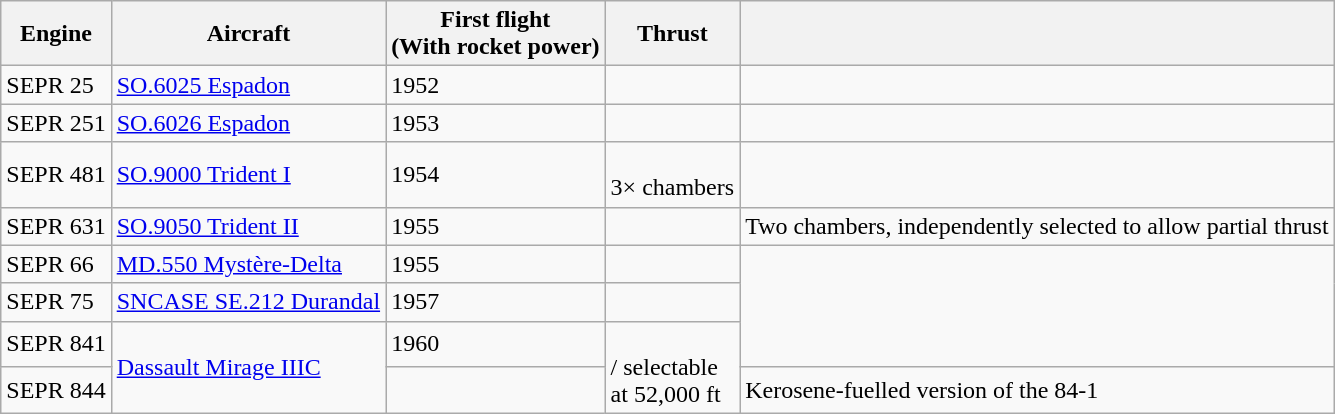<table class="wikitable">
<tr>
<th>Engine</th>
<th>Aircraft</th>
<th>First flight <br>(With rocket power)</th>
<th>Thrust</th>
<th></th>
</tr>
<tr>
<td>SEPR 25</td>
<td><a href='#'>SO.6025 Espadon</a></td>
<td>1952</td>
<td></td>
<td></td>
</tr>
<tr>
<td>SEPR 251</td>
<td><a href='#'>SO.6026 Espadon</a></td>
<td>1953</td>
<td></td>
<td></td>
</tr>
<tr>
<td>SEPR 481</td>
<td><a href='#'>SO.9000 Trident I</a></td>
<td>1954</td>
<td> <br> 3× chambers</td>
</tr>
<tr>
<td>SEPR 631</td>
<td><a href='#'>SO.9050 Trident II</a></td>
<td>1955</td>
<td></td>
<td>Two chambers, independently selected to allow partial thrust</td>
</tr>
<tr>
<td>SEPR 66</td>
<td><a href='#'>MD.550 Mystère-Delta</a></td>
<td>1955</td>
<td></td>
</tr>
<tr>
<td>SEPR 75</td>
<td><a href='#'>SNCASE SE.212 Durandal</a></td>
<td>1957</td>
<td></td>
</tr>
<tr>
<td>SEPR 841</td>
<td rowspan=2><a href='#'>Dassault Mirage IIIC</a></td>
<td>1960</td>
<td rowspan=2><br> /  selectable <br>  at 52,000 ft  </td>
</tr>
<tr>
<td>SEPR 844</td>
<td></td>
<td>Kerosene-fuelled version of the 84-1</td>
</tr>
</table>
